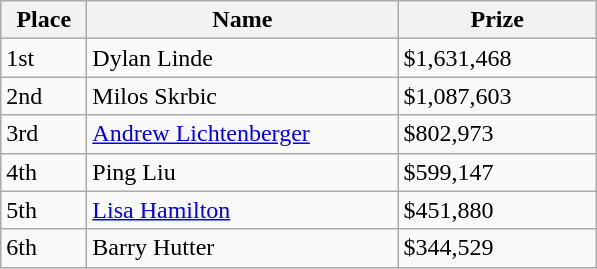<table class="wikitable">
<tr>
<th style="width:50px;">Place</th>
<th style="width:200px;">Name</th>
<th style="width:125px;">Prize</th>
</tr>
<tr>
<td>1st</td>
<td> Dylan Linde</td>
<td>$1,631,468</td>
</tr>
<tr>
<td>2nd</td>
<td> Milos Skrbic</td>
<td>$1,087,603</td>
</tr>
<tr>
<td>3rd</td>
<td> <a href='#'>Andrew Lichtenberger</a></td>
<td>$802,973</td>
</tr>
<tr>
<td>4th</td>
<td> Ping Liu</td>
<td>$599,147</td>
</tr>
<tr>
<td>5th</td>
<td> <a href='#'>Lisa Hamilton</a></td>
<td>$451,880</td>
</tr>
<tr>
<td>6th</td>
<td> Barry Hutter</td>
<td>$344,529</td>
</tr>
</table>
